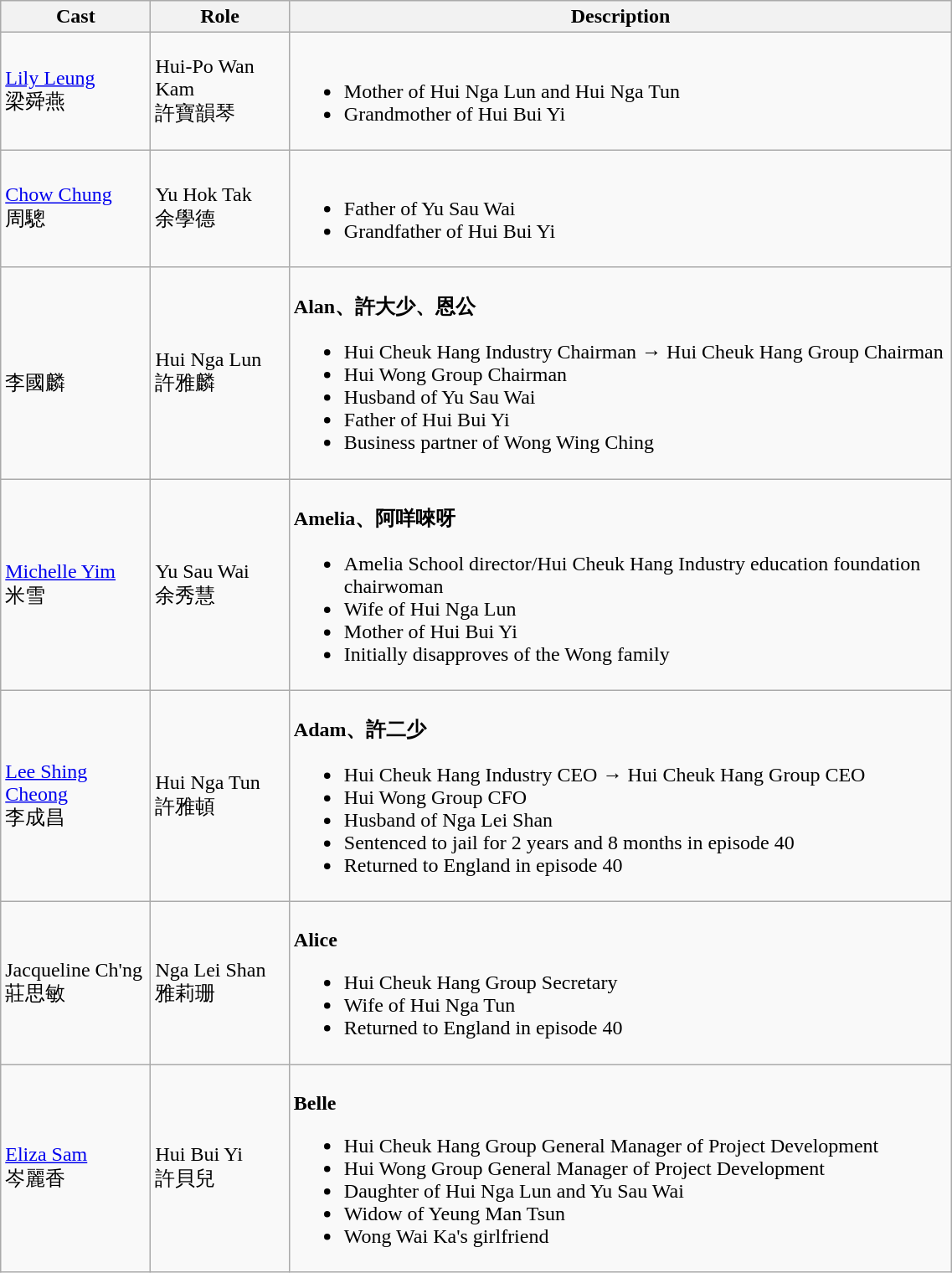<table class="wikitable" width="60%">
<tr>
<th>Cast</th>
<th>Role</th>
<th>Description</th>
</tr>
<tr>
<td><a href='#'>Lily Leung</a> <br> 梁舜燕</td>
<td>Hui-Po Wan Kam <br> 許寶韻琴</td>
<td><br><ul><li>Mother of Hui Nga Lun and Hui Nga Tun</li><li>Grandmother of Hui Bui Yi</li></ul></td>
</tr>
<tr>
<td><a href='#'>Chow Chung</a><br>周驄</td>
<td>Yu Hok Tak <br> 余學德</td>
<td><br><ul><li>Father of Yu Sau Wai</li><li>Grandfather of Hui Bui Yi</li></ul></td>
</tr>
<tr>
<td> <br> 李國麟</td>
<td>Hui Nga Lun<br>許雅麟</td>
<td><br><strong>Alan、許大少、恩公</strong><ul><li>Hui Cheuk Hang Industry Chairman → Hui Cheuk Hang Group Chairman</li><li>Hui Wong Group Chairman</li><li>Husband of Yu Sau Wai</li><li>Father of Hui Bui Yi</li><li>Business partner of Wong Wing Ching</li></ul></td>
</tr>
<tr>
<td><a href='#'>Michelle Yim</a> <br> 米雪</td>
<td>Yu Sau Wai<br>余秀慧</td>
<td><br><strong>Amelia、阿咩唻呀</strong><ul><li>Amelia School director/Hui Cheuk Hang Industry education foundation chairwoman</li><li>Wife of Hui Nga Lun</li><li>Mother of Hui Bui Yi</li><li>Initially disapproves of the Wong family</li></ul></td>
</tr>
<tr>
<td><a href='#'>Lee Shing Cheong</a> <br> 李成昌</td>
<td>Hui Nga Tun<br>許雅頓</td>
<td><br><strong>Adam、許二少</strong><ul><li>Hui Cheuk Hang Industry CEO → Hui Cheuk Hang Group CEO</li><li>Hui Wong Group CFO</li><li>Husband of Nga Lei Shan</li><li>Sentenced to jail for 2 years and 8 months in episode 40</li><li>Returned to England in episode 40</li></ul></td>
</tr>
<tr>
<td>Jacqueline Ch'ng <br> 莊思敏</td>
<td>Nga Lei Shan <br> 雅莉珊</td>
<td><br><strong>Alice</strong><ul><li>Hui Cheuk Hang Group Secretary</li><li>Wife of Hui Nga Tun</li><li>Returned to England in episode 40</li></ul></td>
</tr>
<tr>
<td><a href='#'>Eliza Sam</a> <br> 岑麗香</td>
<td>Hui Bui Yi<br> 許貝兒</td>
<td><br><strong>Belle</strong><ul><li>Hui Cheuk Hang Group General Manager of Project Development</li><li>Hui Wong Group General Manager of Project Development</li><li>Daughter of Hui Nga Lun and Yu Sau Wai</li><li>Widow of Yeung Man Tsun</li><li>Wong Wai Ka's girlfriend</li></ul></td>
</tr>
</table>
